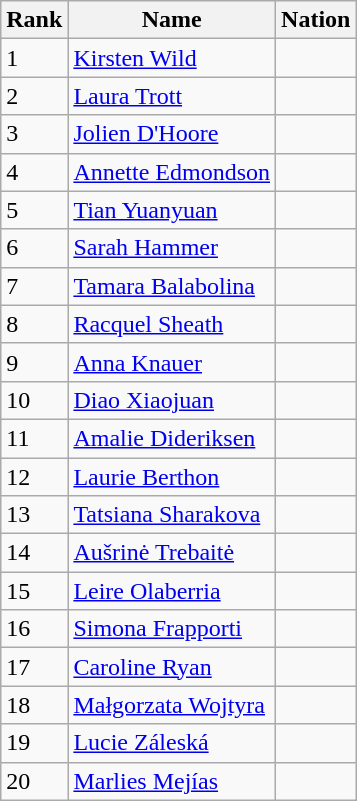<table class="wikitable sortable" style="text-align:left">
<tr>
<th>Rank</th>
<th>Name</th>
<th>Nation</th>
</tr>
<tr>
<td>1</td>
<td align=left><a href='#'>Kirsten Wild</a></td>
<td align=left></td>
</tr>
<tr>
<td>2</td>
<td align=left><a href='#'>Laura Trott</a></td>
<td align=left></td>
</tr>
<tr>
<td>3</td>
<td align=left><a href='#'>Jolien D'Hoore</a></td>
<td align=left></td>
</tr>
<tr>
<td>4</td>
<td align=left><a href='#'>Annette Edmondson</a></td>
<td align=left></td>
</tr>
<tr>
<td>5</td>
<td align=left><a href='#'>Tian Yuanyuan</a></td>
<td align=left></td>
</tr>
<tr>
<td>6</td>
<td align=left><a href='#'>Sarah Hammer</a></td>
<td align=left></td>
</tr>
<tr>
<td>7</td>
<td align=left><a href='#'>Tamara Balabolina</a></td>
<td align=left></td>
</tr>
<tr>
<td>8</td>
<td align=left><a href='#'>Racquel Sheath</a></td>
<td align=left></td>
</tr>
<tr>
<td>9</td>
<td align=left><a href='#'>Anna Knauer</a></td>
<td align=left></td>
</tr>
<tr>
<td>10</td>
<td align=left><a href='#'>Diao Xiaojuan</a></td>
<td align=left></td>
</tr>
<tr>
<td>11</td>
<td align=left><a href='#'>Amalie Dideriksen</a></td>
<td align=left></td>
</tr>
<tr>
<td>12</td>
<td align=left><a href='#'>Laurie Berthon</a></td>
<td align=left></td>
</tr>
<tr>
<td>13</td>
<td align=left><a href='#'>Tatsiana Sharakova</a></td>
<td align=left></td>
</tr>
<tr>
<td>14</td>
<td align=left><a href='#'>Aušrinė Trebaitė</a></td>
<td align=left></td>
</tr>
<tr>
<td>15</td>
<td align=left><a href='#'>Leire Olaberria</a></td>
<td align=left></td>
</tr>
<tr>
<td>16</td>
<td align=left><a href='#'>Simona Frapporti</a></td>
<td align=left></td>
</tr>
<tr>
<td>17</td>
<td align=left><a href='#'>Caroline Ryan</a></td>
<td align=left></td>
</tr>
<tr>
<td>18</td>
<td align=left><a href='#'>Małgorzata Wojtyra</a></td>
<td align=left></td>
</tr>
<tr>
<td>19</td>
<td align=left><a href='#'>Lucie Záleská</a></td>
<td align=left></td>
</tr>
<tr>
<td>20</td>
<td align=left><a href='#'>Marlies Mejías</a></td>
<td align=left></td>
</tr>
</table>
